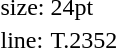<table style="margin-left:40px;">
<tr>
<td>size:</td>
<td>24pt</td>
</tr>
<tr>
<td>line:</td>
<td>T.2352</td>
</tr>
</table>
